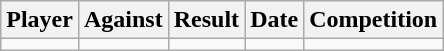<table class="wikitable sortable">
<tr>
<th>Player</th>
<th>Against</th>
<th>Result</th>
<th>Date</th>
<th>Competition</th>
</tr>
<tr>
<td></td>
<td></td>
<td align=center></td>
<td></td>
<td align=center></td>
</tr>
</table>
